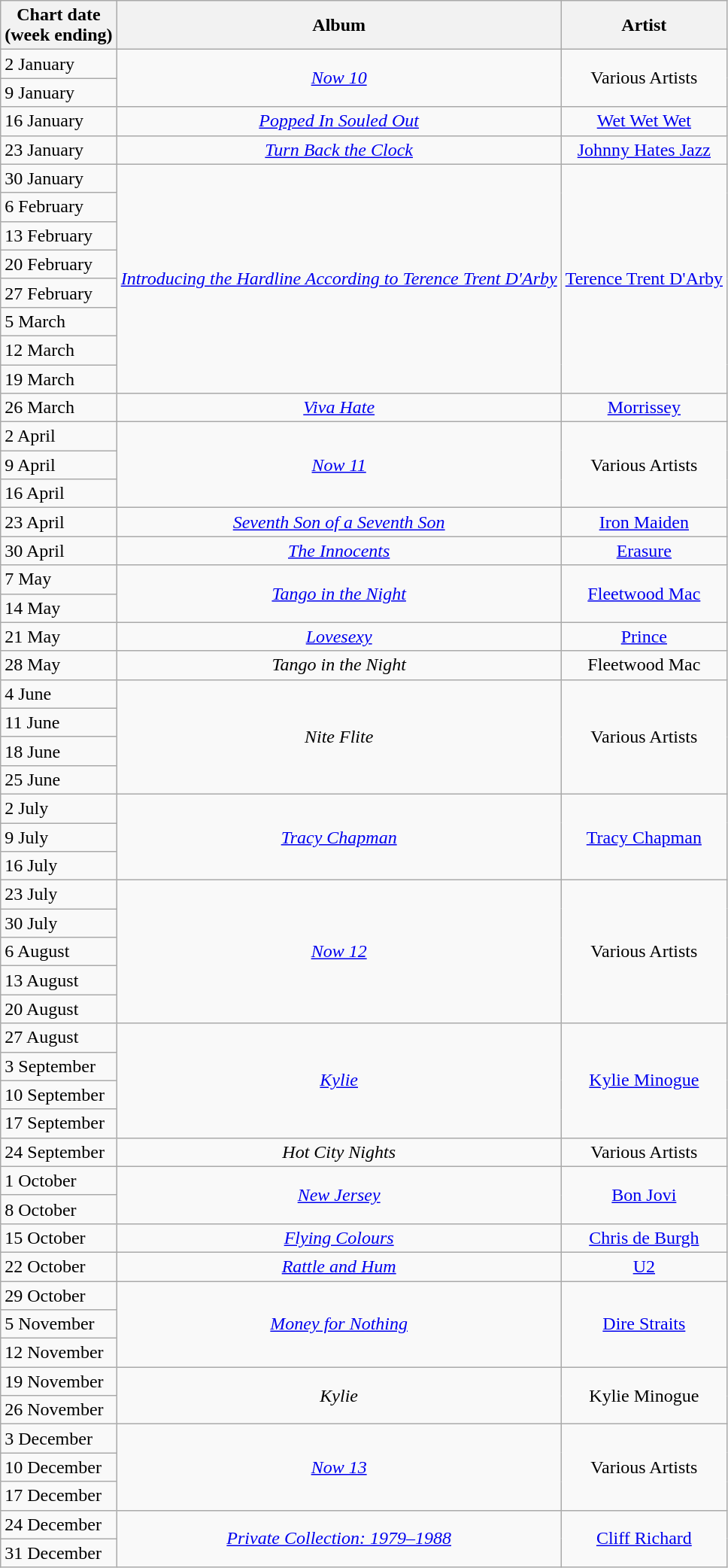<table class="wikitable">
<tr>
<th style="text-align:center;">Chart date<br>(week ending)</th>
<th style="text-align:center;">Album</th>
<th style="text-align:center;">Artist</th>
</tr>
<tr>
<td style="text-align:left;">2 January</td>
<td style="text-align:center;" rowspan="2"><em><a href='#'>Now 10</a></em></td>
<td style="text-align:center;" rowspan="2">Various Artists</td>
</tr>
<tr>
<td style="text-align:left;">9 January</td>
</tr>
<tr>
<td style="text-align:left;">16 January</td>
<td style="text-align:center;"><em><a href='#'>Popped In Souled Out</a></em></td>
<td style="text-align:center;"><a href='#'>Wet Wet Wet</a></td>
</tr>
<tr>
<td style="text-align:left;">23 January</td>
<td style="text-align:center;"><em><a href='#'>Turn Back the Clock</a></em></td>
<td style="text-align:center;"><a href='#'>Johnny Hates Jazz</a></td>
</tr>
<tr>
<td style="text-align:left;">30 January</td>
<td style="text-align:center;" rowspan="8"><em><a href='#'>Introducing the Hardline According to Terence Trent D'Arby</a></em></td>
<td style="text-align:center;" rowspan="8"><a href='#'>Terence Trent D'Arby</a></td>
</tr>
<tr>
<td style="text-align:left;">6 February</td>
</tr>
<tr>
<td style="text-align:left;">13 February</td>
</tr>
<tr>
<td style="text-align:left;">20 February</td>
</tr>
<tr>
<td style="text-align:left;">27 February</td>
</tr>
<tr>
<td style="text-align:left;">5 March</td>
</tr>
<tr>
<td style="text-align:left;">12 March</td>
</tr>
<tr>
<td style="text-align:left;">19 March</td>
</tr>
<tr>
<td style="text-align:left;">26 March</td>
<td style="text-align:center;"><em><a href='#'>Viva Hate</a></em></td>
<td style="text-align:center;"><a href='#'>Morrissey</a></td>
</tr>
<tr>
<td style="text-align:left;">2 April</td>
<td style="text-align:center;" rowspan="3"><em><a href='#'>Now 11</a></em></td>
<td style="text-align:center;" rowspan="3">Various Artists</td>
</tr>
<tr>
<td style="text-align:left;">9 April</td>
</tr>
<tr>
<td style="text-align:left;">16 April</td>
</tr>
<tr>
<td style="text-align:left;">23 April</td>
<td style="text-align:center;"><em><a href='#'>Seventh Son of a Seventh Son</a></em></td>
<td style="text-align:center;"><a href='#'>Iron Maiden</a></td>
</tr>
<tr>
<td style="text-align:left;">30 April</td>
<td style="text-align:center;"><em><a href='#'>The Innocents</a></em></td>
<td style="text-align:center;"><a href='#'>Erasure</a></td>
</tr>
<tr>
<td style="text-align:left;">7 May</td>
<td style="text-align:center;" rowspan="2"><em><a href='#'>Tango in the Night</a></em></td>
<td style="text-align:center;" rowspan="2"><a href='#'>Fleetwood Mac</a></td>
</tr>
<tr>
<td style="text-align:left;">14 May</td>
</tr>
<tr>
<td style="text-align:left;">21 May</td>
<td style="text-align:center;"><em><a href='#'>Lovesexy</a></em></td>
<td style="text-align:center;"><a href='#'>Prince</a></td>
</tr>
<tr>
<td style="text-align:left;">28 May</td>
<td style="text-align:center;"><em>Tango in the Night</em></td>
<td style="text-align:center;">Fleetwood Mac</td>
</tr>
<tr>
<td style="text-align:left;">4 June</td>
<td style="text-align:center;" rowspan="4"><em>Nite Flite</em></td>
<td style="text-align:center;" rowspan="4">Various Artists</td>
</tr>
<tr>
<td style="text-align:left;">11 June</td>
</tr>
<tr>
<td style="text-align:left;">18 June</td>
</tr>
<tr>
<td style="text-align:left;">25 June</td>
</tr>
<tr>
<td style="text-align:left;">2 July</td>
<td style="text-align:center;" rowspan="3"><em><a href='#'>Tracy Chapman</a></em></td>
<td style="text-align:center;" rowspan="3"><a href='#'>Tracy Chapman</a></td>
</tr>
<tr>
<td style="text-align:left;">9 July</td>
</tr>
<tr>
<td style="text-align:left;">16 July</td>
</tr>
<tr>
<td style="text-align:left;">23 July</td>
<td style="text-align:center;" rowspan="5"><em><a href='#'>Now 12</a></em></td>
<td style="text-align:center;" rowspan="5">Various Artists</td>
</tr>
<tr>
<td style="text-align:left;">30 July</td>
</tr>
<tr>
<td style="text-align:left;">6 August</td>
</tr>
<tr>
<td style="text-align:left;">13 August</td>
</tr>
<tr>
<td style="text-align:left;">20 August</td>
</tr>
<tr>
<td style="text-align:left;">27 August</td>
<td style="text-align:center;" rowspan="4"><em><a href='#'>Kylie</a></em></td>
<td style="text-align:center;" rowspan="4"><a href='#'>Kylie Minogue</a></td>
</tr>
<tr>
<td style="text-align:left;">3 September</td>
</tr>
<tr>
<td style="text-align:left;">10 September</td>
</tr>
<tr>
<td style="text-align:left;">17 September</td>
</tr>
<tr>
<td style="text-align:left;">24 September</td>
<td style="text-align:center;"><em>Hot City Nights</em></td>
<td style="text-align:center;">Various Artists</td>
</tr>
<tr>
<td style="text-align:left;">1 October</td>
<td style="text-align:center;" rowspan="2"><em><a href='#'>New Jersey</a></em></td>
<td style="text-align:center;" rowspan="2"><a href='#'>Bon Jovi</a></td>
</tr>
<tr>
<td style="text-align:left;">8 October</td>
</tr>
<tr>
<td style="text-align:left;">15 October</td>
<td style="text-align:center;"><em><a href='#'>Flying Colours</a></em></td>
<td style="text-align:center;"><a href='#'>Chris de Burgh</a></td>
</tr>
<tr>
<td style="text-align:left;">22 October</td>
<td style="text-align:center;"><em><a href='#'>Rattle and Hum</a></em></td>
<td style="text-align:center;"><a href='#'>U2</a></td>
</tr>
<tr>
<td style="text-align:left;">29 October</td>
<td style="text-align:center;" rowspan="3"><em><a href='#'>Money for Nothing</a></em></td>
<td style="text-align:center;" rowspan="3"><a href='#'>Dire Straits</a></td>
</tr>
<tr>
<td style="text-align:left;">5 November</td>
</tr>
<tr>
<td style="text-align:left;">12 November</td>
</tr>
<tr>
<td style="text-align:left;">19 November</td>
<td style="text-align:center;" rowspan="2"><em>Kylie</em></td>
<td style="text-align:center;" rowspan="2">Kylie Minogue</td>
</tr>
<tr>
<td style="text-align:left;">26 November</td>
</tr>
<tr>
<td style="text-align:left;">3 December</td>
<td style="text-align:center;" rowspan="3"><em><a href='#'>Now 13</a></em></td>
<td style="text-align:center;" rowspan="3">Various Artists</td>
</tr>
<tr>
<td style="text-align:left;">10 December</td>
</tr>
<tr>
<td style="text-align:left;">17 December</td>
</tr>
<tr>
<td style="text-align:left;">24 December</td>
<td style="text-align:center;" rowspan="2"><em><a href='#'>Private Collection: 1979–1988</a></em></td>
<td style="text-align:center;" rowspan="2"><a href='#'>Cliff Richard</a></td>
</tr>
<tr>
<td style="text-align:left;">31 December</td>
</tr>
</table>
